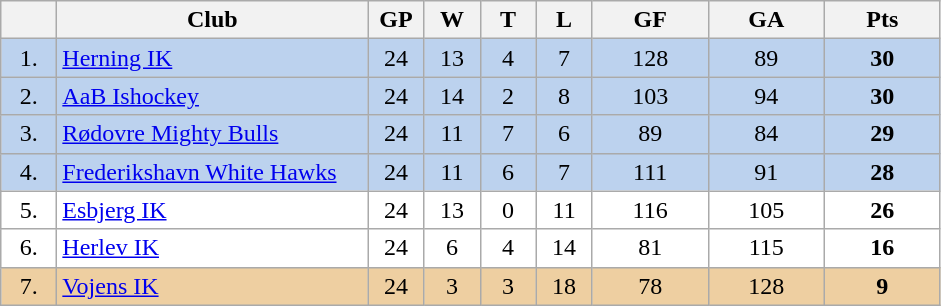<table class="wikitable">
<tr>
<th width="30"></th>
<th width="200">Club</th>
<th width="30">GP</th>
<th width="30">W</th>
<th width="30">T</th>
<th width="30">L</th>
<th width="70">GF</th>
<th width="70">GA</th>
<th width="70">Pts</th>
</tr>
<tr bgcolor="#BCD2EE" align="center">
<td>1.</td>
<td align="left"><a href='#'>Herning IK</a></td>
<td>24</td>
<td>13</td>
<td>4</td>
<td>7</td>
<td>128</td>
<td>89</td>
<td><strong>30</strong></td>
</tr>
<tr bgcolor="#BCD2EE" align="center">
<td>2.</td>
<td align="left"><a href='#'>AaB Ishockey</a></td>
<td>24</td>
<td>14</td>
<td>2</td>
<td>8</td>
<td>103</td>
<td>94</td>
<td><strong>30</strong></td>
</tr>
<tr bgcolor="#BCD2EE" align="center">
<td>3.</td>
<td align="left"><a href='#'>Rødovre Mighty Bulls</a></td>
<td>24</td>
<td>11</td>
<td>7</td>
<td>6</td>
<td>89</td>
<td>84</td>
<td><strong>29</strong></td>
</tr>
<tr bgcolor="#BCD2EE" align="center">
<td>4.</td>
<td align="left"><a href='#'>Frederikshavn White Hawks</a></td>
<td>24</td>
<td>11</td>
<td>6</td>
<td>7</td>
<td>111</td>
<td>91</td>
<td><strong>28</strong></td>
</tr>
<tr bgcolor="#FFFFFF" align="center">
<td>5.</td>
<td align="left"><a href='#'>Esbjerg IK</a></td>
<td>24</td>
<td>13</td>
<td>0</td>
<td>11</td>
<td>116</td>
<td>105</td>
<td><strong>26</strong></td>
</tr>
<tr bgcolor="#FFFFFF" align="center">
<td>6.</td>
<td align="left"><a href='#'>Herlev IK</a></td>
<td>24</td>
<td>6</td>
<td>4</td>
<td>14</td>
<td>81</td>
<td>115</td>
<td><strong>16</strong></td>
</tr>
<tr bgcolor="#EECFA1" align="center">
<td>7.</td>
<td align="left"><a href='#'>Vojens IK</a></td>
<td>24</td>
<td>3</td>
<td>3</td>
<td>18</td>
<td>78</td>
<td>128</td>
<td><strong>9</strong></td>
</tr>
</table>
